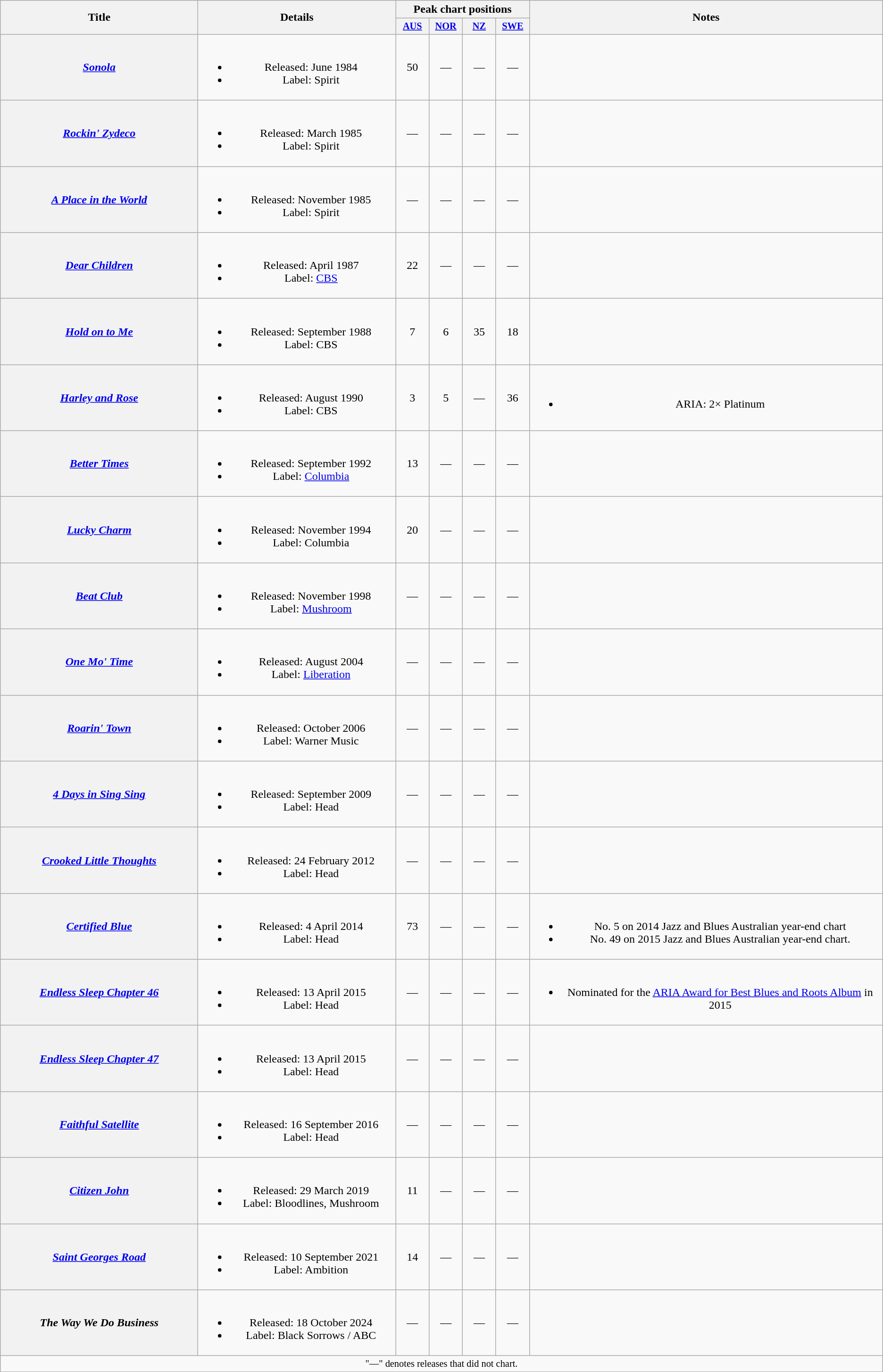<table class="wikitable plainrowheaders" style="text-align:center">
<tr>
<th scope="col" rowspan="2" style="width:17em;">Title</th>
<th scope="col" rowspan="2" style="width:17em;">Details</th>
<th scope="col" colspan="4">Peak chart positions</th>
<th scope="col" rowspan="2">Notes</th>
</tr>
<tr>
<th style="width:3em;font-size:85%"><a href='#'>AUS</a><br></th>
<th style="width:3em;font-size:85%"><a href='#'>NOR</a><br></th>
<th style="width:3em;font-size:85%"><a href='#'>NZ</a><br></th>
<th style="width:3em;font-size:85%"><a href='#'>SWE</a><br></th>
</tr>
<tr>
<th scope="row"><em><a href='#'>Sonola</a></em></th>
<td><br><ul><li>Released: June 1984</li><li>Label: Spirit</li></ul></td>
<td align="center">50</td>
<td align="center">—</td>
<td align="center">—</td>
<td align="center">—</td>
<td></td>
</tr>
<tr>
<th scope="row"><em><a href='#'>Rockin' Zydeco</a></em></th>
<td><br><ul><li>Released: March 1985</li><li>Label: Spirit</li></ul></td>
<td align="center">—</td>
<td align="center">—</td>
<td align="center">—</td>
<td align="center">—</td>
<td></td>
</tr>
<tr>
<th scope="row"><em><a href='#'>A Place in the World</a></em></th>
<td><br><ul><li>Released:  November 1985</li><li>Label: Spirit</li></ul></td>
<td align="center">—</td>
<td align="center">—</td>
<td align="center">—</td>
<td align="center">—</td>
<td></td>
</tr>
<tr>
<th scope="row"><em><a href='#'>Dear Children</a></em></th>
<td><br><ul><li>Released: April 1987</li><li>Label: <a href='#'>CBS</a></li></ul></td>
<td align="center">22</td>
<td align="center">—</td>
<td align="center">—</td>
<td align="center">—</td>
<td></td>
</tr>
<tr>
<th scope="row"><em><a href='#'>Hold on to Me</a></em></th>
<td><br><ul><li>Released: September 1988</li><li>Label: CBS</li></ul></td>
<td align="center">7</td>
<td align="center">6</td>
<td align="center">35</td>
<td align="center">18</td>
<td></td>
</tr>
<tr>
<th scope="row"><em><a href='#'>Harley and Rose</a></em></th>
<td><br><ul><li>Released: August 1990</li><li>Label: CBS</li></ul></td>
<td align="center">3</td>
<td align="center">5</td>
<td align="center">—</td>
<td align="center">36</td>
<td><br><ul><li>ARIA: 2× Platinum</li></ul></td>
</tr>
<tr>
<th scope="row"><em><a href='#'>Better Times</a></em></th>
<td><br><ul><li>Released: September 1992</li><li>Label: <a href='#'>Columbia</a></li></ul></td>
<td align="center">13</td>
<td align="center">—</td>
<td align="center">—</td>
<td align="center">—</td>
<td></td>
</tr>
<tr>
<th scope="row"><em><a href='#'>Lucky Charm</a></em></th>
<td><br><ul><li>Released: November 1994</li><li>Label: Columbia</li></ul></td>
<td align="center">20</td>
<td align="center">—</td>
<td align="center">—</td>
<td align="center">—</td>
<td></td>
</tr>
<tr>
<th scope="row"><em><a href='#'>Beat Club</a></em></th>
<td><br><ul><li>Released: November 1998</li><li>Label: <a href='#'>Mushroom</a></li></ul></td>
<td align="center">—</td>
<td align="center">—</td>
<td align="center">—</td>
<td align="center">—</td>
<td></td>
</tr>
<tr>
<th scope="row"><em><a href='#'>One Mo' Time</a></em></th>
<td><br><ul><li>Released: August 2004</li><li>Label: <a href='#'>Liberation</a></li></ul></td>
<td align="center">—</td>
<td align="center">—</td>
<td align="center">—</td>
<td align="center">—</td>
<td></td>
</tr>
<tr>
<th scope="row"><em><a href='#'>Roarin' Town</a></em></th>
<td><br><ul><li>Released: October 2006</li><li>Label: Warner Music</li></ul></td>
<td align="center">—</td>
<td align="center">—</td>
<td align="center">—</td>
<td align="center">—</td>
<td></td>
</tr>
<tr>
<th scope="row"><em><a href='#'>4 Days in Sing Sing</a></em></th>
<td><br><ul><li>Released: September 2009</li><li>Label: Head</li></ul></td>
<td align="center">—</td>
<td align="center">—</td>
<td align="center">—</td>
<td align="center">—</td>
<td></td>
</tr>
<tr>
<th scope="row"><em><a href='#'>Crooked Little Thoughts</a></em></th>
<td><br><ul><li>Released: 24 February 2012</li><li>Label: Head</li></ul></td>
<td align="center">—</td>
<td align="center">—</td>
<td align="center">—</td>
<td align="center">—</td>
<td></td>
</tr>
<tr>
<th scope="row"><em><a href='#'>Certified Blue</a></em></th>
<td><br><ul><li>Released: 4 April 2014</li><li>Label: Head</li></ul></td>
<td align="center">73</td>
<td align="center">—</td>
<td align="center">—</td>
<td align="center">—</td>
<td><br><ul><li>No. 5 on 2014 Jazz and Blues Australian year-end chart</li><li>No. 49 on 2015 Jazz and Blues Australian year-end chart.</li></ul></td>
</tr>
<tr>
<th scope="row"><em><a href='#'>Endless Sleep Chapter 46</a></em></th>
<td><br><ul><li>Released: 13 April 2015</li><li>Label: Head</li></ul></td>
<td align="center">—</td>
<td align="center">—</td>
<td align="center">—</td>
<td align="center">—</td>
<td><br><ul><li>Nominated for the <a href='#'>ARIA Award for Best Blues and Roots Album</a> in 2015</li></ul></td>
</tr>
<tr>
<th scope="row"><em><a href='#'>Endless Sleep Chapter 47</a></em></th>
<td><br><ul><li>Released: 13 April 2015</li><li>Label: Head</li></ul></td>
<td align="center">—</td>
<td align="center">—</td>
<td align="center">—</td>
<td align="center">—</td>
<td></td>
</tr>
<tr>
<th scope="row"><em><a href='#'>Faithful Satellite</a></em></th>
<td><br><ul><li>Released: 16 September 2016</li><li>Label: Head</li></ul></td>
<td align="center">—</td>
<td align="center">—</td>
<td align="center">—</td>
<td align="center">—</td>
<td></td>
</tr>
<tr>
<th scope="row"><em><a href='#'>Citizen John</a></em></th>
<td><br><ul><li>Released: 29 March 2019</li><li>Label: Bloodlines, Mushroom</li></ul></td>
<td align="center">11</td>
<td align="center">—</td>
<td align="center">—</td>
<td align="center">—</td>
<td></td>
</tr>
<tr>
<th scope="row"><em><a href='#'>Saint Georges Road</a></em></th>
<td><br><ul><li>Released: 10 September 2021</li><li>Label: Ambition</li></ul></td>
<td align="center">14</td>
<td align="center">—</td>
<td align="center">—</td>
<td align="center">—</td>
<td></td>
</tr>
<tr>
<th scope="row"><em>The Way We Do Business</em></th>
<td><br><ul><li>Released: 18 October 2024</li><li>Label: Black Sorrows / ABC</li></ul></td>
<td align="center">—</td>
<td align="center">—</td>
<td align="center">—</td>
<td align="center">—</td>
<td></td>
</tr>
<tr>
<td align="center" colspan="7" style="font-size: 85%">"—" denotes releases that did not chart.</td>
</tr>
</table>
